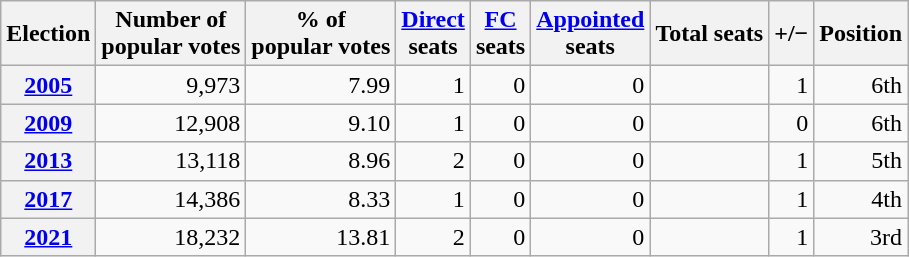<table class="wikitable" style="text-align: right;">
<tr align=center>
<th><strong>Election</strong></th>
<th>Number of<br>popular votes</th>
<th>% of<br>popular votes</th>
<th><a href='#'>Direct</a><br>seats</th>
<th><a href='#'>FC</a><br>seats</th>
<th><a href='#'>Appointed</a><br>seats</th>
<th>Total seats</th>
<th>+/−</th>
<th>Position</th>
</tr>
<tr>
<th><a href='#'>2005</a></th>
<td> 9,973</td>
<td> 7.99</td>
<td>1</td>
<td>0</td>
<td>0</td>
<td></td>
<td> 1</td>
<td> 6th</td>
</tr>
<tr>
<th><a href='#'>2009</a></th>
<td> 12,908</td>
<td> 9.10</td>
<td>1</td>
<td>0</td>
<td>0</td>
<td></td>
<td> 0</td>
<td> 6th</td>
</tr>
<tr>
<th><a href='#'>2013</a></th>
<td> 13,118</td>
<td> 8.96</td>
<td>2</td>
<td>0</td>
<td>0</td>
<td></td>
<td> 1</td>
<td> 5th</td>
</tr>
<tr>
<th><a href='#'>2017</a></th>
<td> 14,386</td>
<td> 8.33</td>
<td>1</td>
<td>0</td>
<td>0</td>
<td></td>
<td> 1</td>
<td> 4th</td>
</tr>
<tr>
<th><a href='#'>2021</a></th>
<td> 18,232</td>
<td> 13.81</td>
<td>2</td>
<td>0</td>
<td>0</td>
<td></td>
<td> 1</td>
<td> 3rd</td>
</tr>
</table>
